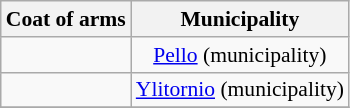<table class="wikitable" style="font-size: 90%; text-align: center; line-height: normal; margin-left: 30px;">
<tr>
<th>Coat of arms</th>
<th>Municipality</th>
</tr>
<tr>
<td align=left></td>
<td><a href='#'>Pello</a> (municipality)</td>
</tr>
<tr>
<td align=left></td>
<td><a href='#'>Ylitornio</a> (municipality)</td>
</tr>
<tr>
</tr>
</table>
